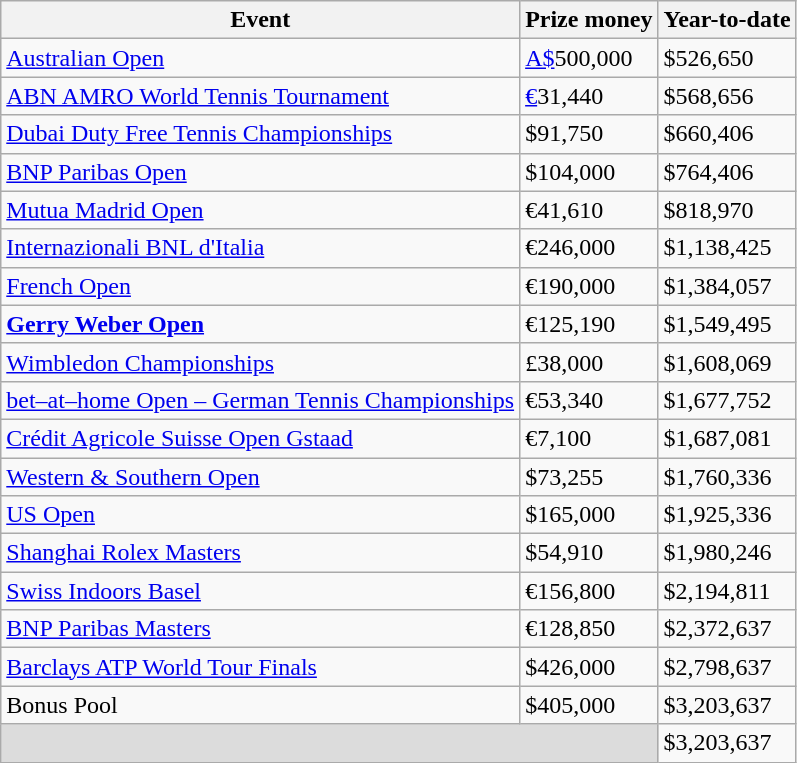<table class="wikitable sortable">
<tr>
<th>Event</th>
<th>Prize money</th>
<th>Year-to-date</th>
</tr>
<tr>
<td><a href='#'>Australian Open</a></td>
<td><a href='#'>A$</a>500,000</td>
<td>$526,650</td>
</tr>
<tr>
<td><a href='#'>ABN AMRO World Tennis Tournament</a></td>
<td><a href='#'>€</a>31,440</td>
<td>$568,656</td>
</tr>
<tr>
<td><a href='#'>Dubai Duty Free Tennis Championships</a></td>
<td>$91,750</td>
<td>$660,406</td>
</tr>
<tr>
<td><a href='#'>BNP Paribas Open</a></td>
<td>$104,000</td>
<td>$764,406</td>
</tr>
<tr>
<td><a href='#'>Mutua Madrid Open</a></td>
<td>€41,610</td>
<td>$818,970</td>
</tr>
<tr>
<td><a href='#'>Internazionali BNL d'Italia</a></td>
<td>€246,000</td>
<td>$1,138,425</td>
</tr>
<tr>
<td><a href='#'>French Open</a></td>
<td>€190,000</td>
<td>$1,384,057</td>
</tr>
<tr>
<td><strong><a href='#'>Gerry Weber Open</a></strong></td>
<td>€125,190</td>
<td>$1,549,495</td>
</tr>
<tr>
<td><a href='#'>Wimbledon Championships</a></td>
<td>£38,000</td>
<td>$1,608,069</td>
</tr>
<tr>
<td><a href='#'>bet–at–home Open – German Tennis Championships</a></td>
<td>€53,340</td>
<td>$1,677,752</td>
</tr>
<tr>
<td><a href='#'>Crédit Agricole Suisse Open Gstaad</a></td>
<td>€7,100</td>
<td>$1,687,081</td>
</tr>
<tr>
<td><a href='#'>Western & Southern Open</a></td>
<td>$73,255</td>
<td>$1,760,336</td>
</tr>
<tr>
<td><a href='#'>US Open</a></td>
<td>$165,000</td>
<td>$1,925,336</td>
</tr>
<tr>
<td><a href='#'>Shanghai Rolex Masters</a></td>
<td>$54,910</td>
<td>$1,980,246</td>
</tr>
<tr>
<td><a href='#'>Swiss Indoors Basel</a></td>
<td>€156,800</td>
<td>$2,194,811</td>
</tr>
<tr>
<td><a href='#'>BNP Paribas Masters</a></td>
<td>€128,850</td>
<td>$2,372,637</td>
</tr>
<tr>
<td><a href='#'>Barclays ATP World Tour Finals</a></td>
<td>$426,000</td>
<td>$2,798,637</td>
</tr>
<tr>
<td>Bonus Pool</td>
<td>$405,000</td>
<td>$3,203,637</td>
</tr>
<tr class="sortbottom">
<td colspan=2 bgcolor=#DCDCDC></td>
<td>$3,203,637</td>
</tr>
</table>
